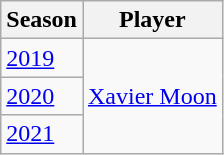<table class="wikitable">
<tr>
<th>Season</th>
<th>Player</th>
</tr>
<tr>
<td><a href='#'>2019</a></td>
<td rowspan="3"><a href='#'>Xavier Moon</a></td>
</tr>
<tr>
<td><a href='#'>2020</a></td>
</tr>
<tr>
<td><a href='#'>2021</a></td>
</tr>
</table>
